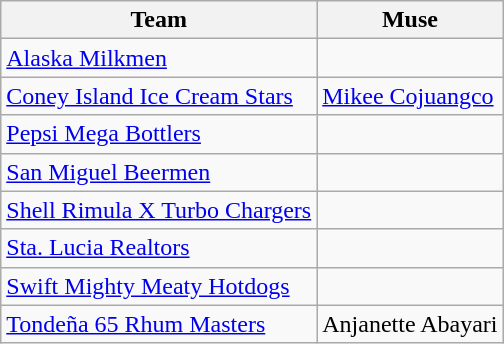<table class="wikitable sortable sortable">
<tr>
<th style= style="width:45%;">Team</th>
<th style= style="width:55%;">Muse</th>
</tr>
<tr>
<td><a href='#'>Alaska Milkmen</a></td>
<td></td>
</tr>
<tr>
<td><a href='#'>Coney Island Ice Cream Stars</a></td>
<td><a href='#'>Mikee Cojuangco</a></td>
</tr>
<tr>
<td><a href='#'>Pepsi Mega Bottlers</a></td>
<td></td>
</tr>
<tr>
<td><a href='#'>San Miguel Beermen</a></td>
<td></td>
</tr>
<tr>
<td><a href='#'>Shell Rimula X Turbo Chargers</a></td>
<td></td>
</tr>
<tr>
<td><a href='#'>Sta. Lucia Realtors</a></td>
<td></td>
</tr>
<tr>
<td><a href='#'>Swift Mighty Meaty Hotdogs</a></td>
<td></td>
</tr>
<tr>
<td><a href='#'>Tondeña 65 Rhum Masters</a></td>
<td>Anjanette Abayari</td>
</tr>
</table>
